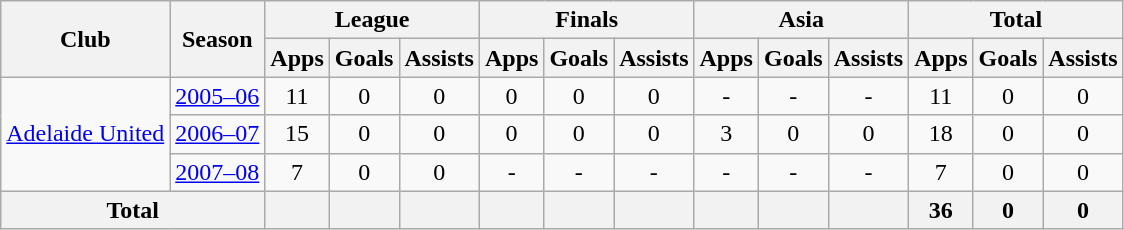<table class="wikitable" style="text-align: center;">
<tr>
<th rowspan="2">Club</th>
<th rowspan="2">Season</th>
<th colspan="3">League</th>
<th colspan="3">Finals</th>
<th colspan="3">Asia</th>
<th colspan="3">Total</th>
</tr>
<tr>
<th>Apps</th>
<th>Goals</th>
<th>Assists</th>
<th>Apps</th>
<th>Goals</th>
<th>Assists</th>
<th>Apps</th>
<th>Goals</th>
<th>Assists</th>
<th>Apps</th>
<th>Goals</th>
<th>Assists</th>
</tr>
<tr>
<td rowspan="3" valign="center"><a href='#'>Adelaide United</a></td>
<td><a href='#'>2005–06</a></td>
<td>11</td>
<td>0</td>
<td>0</td>
<td>0</td>
<td>0</td>
<td>0</td>
<td>-</td>
<td>-</td>
<td>-</td>
<td>11</td>
<td>0</td>
<td>0</td>
</tr>
<tr>
<td><a href='#'>2006–07</a></td>
<td>15</td>
<td>0</td>
<td>0</td>
<td>0</td>
<td>0</td>
<td>0</td>
<td>3</td>
<td>0</td>
<td>0</td>
<td>18</td>
<td>0</td>
<td>0</td>
</tr>
<tr>
<td><a href='#'>2007–08</a></td>
<td>7</td>
<td>0</td>
<td>0</td>
<td>-</td>
<td>-</td>
<td>-</td>
<td>-</td>
<td>-</td>
<td>-</td>
<td>7</td>
<td>0</td>
<td>0</td>
</tr>
<tr>
<th colspan="2">Total</th>
<th></th>
<th></th>
<th></th>
<th></th>
<th></th>
<th></th>
<th></th>
<th></th>
<th></th>
<th>36</th>
<th>0</th>
<th>0</th>
</tr>
</table>
